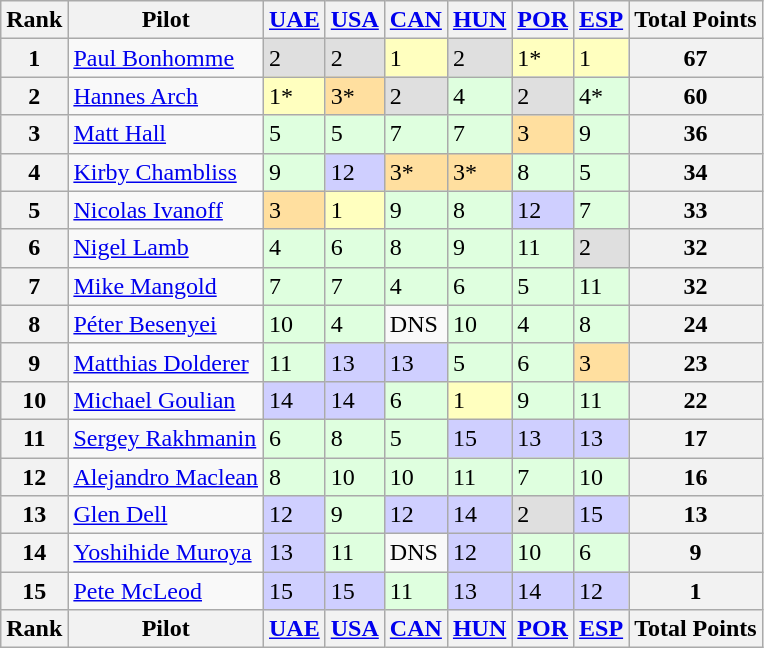<table class="wikitable">
<tr>
<th>Rank</th>
<th>Pilot</th>
<th><a href='#'>UAE</a><br></th>
<th><a href='#'>USA</a><br></th>
<th><a href='#'>CAN</a><br></th>
<th><a href='#'>HUN</a><br></th>
<th><a href='#'>POR</a><br></th>
<th><a href='#'>ESP</a><br></th>
<th>Total Points</th>
</tr>
<tr>
<th>1</th>
<td> <a href='#'>Paul Bonhomme</a></td>
<td style="background:#dfdfdf;">2</td>
<td style="background:#dfdfdf;">2</td>
<td style="background:#ffffbf;">1</td>
<td style="background:#dfdfdf;">2</td>
<td style="background:#ffffbf;">1*</td>
<td style="background:#ffffbf;">1</td>
<th>67</th>
</tr>
<tr>
<th>2</th>
<td> <a href='#'>Hannes Arch</a></td>
<td style="background:#ffffbf;">1*</td>
<td style="background:#ffdf9f;">3*</td>
<td style="background:#dfdfdf;">2</td>
<td style="background:#dfffdf;">4</td>
<td style="background:#dfdfdf;">2</td>
<td style="background:#dfffdf;">4*</td>
<th>60</th>
</tr>
<tr>
<th>3</th>
<td> <a href='#'>Matt Hall</a></td>
<td style="background:#dfffdf;">5</td>
<td style="background:#dfffdf;">5</td>
<td style="background:#dfffdf;">7</td>
<td style="background:#dfffdf;">7</td>
<td style="background:#ffdf9f;">3</td>
<td style="background:#dfffdf;">9</td>
<th>36</th>
</tr>
<tr>
<th>4</th>
<td> <a href='#'>Kirby Chambliss</a></td>
<td style="background:#dfffdf;">9</td>
<td style="background:#cfcfff;">12</td>
<td style="background:#ffdf9f;">3*</td>
<td style="background:#ffdf9f;">3*</td>
<td style="background:#dfffdf;">8</td>
<td style="background:#dfffdf;">5</td>
<th>34</th>
</tr>
<tr>
<th>5</th>
<td> <a href='#'>Nicolas Ivanoff</a></td>
<td style="background:#ffdf9f;">3</td>
<td style="background:#ffffbf;">1</td>
<td style="background:#dfffdf;">9</td>
<td style="background:#dfffdf;">8</td>
<td style="background:#cfcfff;">12</td>
<td style="background:#dfffdf;">7</td>
<th>33</th>
</tr>
<tr>
<th>6</th>
<td> <a href='#'>Nigel Lamb</a></td>
<td style="background:#dfffdf;">4</td>
<td style="background:#dfffdf;">6</td>
<td style="background:#dfffdf;">8</td>
<td style="background:#dfffdf;">9</td>
<td style="background:#dfffdf;">11</td>
<td style="background:#dfdfdf;">2</td>
<th>32</th>
</tr>
<tr>
<th>7</th>
<td> <a href='#'>Mike Mangold</a></td>
<td style="background:#dfffdf;">7</td>
<td style="background:#dfffdf;">7</td>
<td style="background:#dfffdf;">4</td>
<td style="background:#dfffdf;">6</td>
<td style="background:#dfffdf;">5</td>
<td style="background:#dfffdf;">11</td>
<th>32</th>
</tr>
<tr>
<th>8</th>
<td> <a href='#'>Péter Besenyei</a></td>
<td style="background:#dfffdf;">10</td>
<td style="background:#dfffdf;">4</td>
<td>DNS</td>
<td style="background:#dfffdf;">10</td>
<td style="background:#dfffdf;">4</td>
<td style="background:#dfffdf;">8</td>
<th>24</th>
</tr>
<tr>
<th>9</th>
<td> <a href='#'>Matthias Dolderer</a></td>
<td style="background:#dfffdf;">11</td>
<td style="background:#cfcfff;">13</td>
<td style="background:#cfcfff;">13</td>
<td style="background:#dfffdf;">5</td>
<td style="background:#dfffdf;">6</td>
<td style="background:#ffdf9f;">3</td>
<th>23</th>
</tr>
<tr>
<th>10</th>
<td> <a href='#'>Michael Goulian</a></td>
<td style="background:#cfcfff;">14</td>
<td style="background:#cfcfff;">14</td>
<td style="background:#dfffdf;">6</td>
<td style="background:#ffffbf;">1</td>
<td style="background:#dfffdf;">9</td>
<td style="background:#dfffdf;">11</td>
<th>22</th>
</tr>
<tr>
<th>11</th>
<td> <a href='#'>Sergey Rakhmanin</a></td>
<td style="background:#dfffdf;">6</td>
<td style="background:#dfffdf;">8</td>
<td style="background:#dfffdf;">5</td>
<td style="background:#cfcfff;">15</td>
<td style="background:#cfcfff;">13</td>
<td style="background:#cfcfff;">13</td>
<th>17</th>
</tr>
<tr>
<th>12</th>
<td> <a href='#'>Alejandro Maclean</a></td>
<td style="background:#dfffdf;">8</td>
<td style="background:#dfffdf;">10</td>
<td style="background:#dfffdf;">10</td>
<td style="background:#dfffdf;">11</td>
<td style="background:#dfffdf;">7</td>
<td style="background:#dfffdf;">10</td>
<th>16</th>
</tr>
<tr>
<th>13</th>
<td> <a href='#'>Glen Dell</a></td>
<td style="background:#cfcfff;">12</td>
<td style="background:#dfffdf;">9</td>
<td style="background:#cfcfff;">12</td>
<td style="background:#cfcfff;">14</td>
<td style="background:#dfdfdf;">2</td>
<td style="background:#cfcfff;">15</td>
<th>13</th>
</tr>
<tr>
<th>14</th>
<td> <a href='#'>Yoshihide Muroya</a></td>
<td style="background:#cfcfff;">13</td>
<td style="background:#dfffdf;">11</td>
<td>DNS</td>
<td style="background:#cfcfff;">12</td>
<td style="background:#dfffdf;">10</td>
<td style="background:#dfffdf;">6</td>
<th>9</th>
</tr>
<tr>
<th>15</th>
<td> <a href='#'>Pete McLeod</a></td>
<td style="background:#cfcfff;">15</td>
<td style="background:#cfcfff;">15</td>
<td style="background:#dfffdf;">11</td>
<td style="background:#cfcfff;">13</td>
<td style="background:#cfcfff;">14</td>
<td style="background:#cfcfff;">12</td>
<th>1</th>
</tr>
<tr>
<th>Rank</th>
<th>Pilot</th>
<th><a href='#'>UAE</a><br></th>
<th><a href='#'>USA</a><br></th>
<th><a href='#'>CAN</a><br></th>
<th><a href='#'>HUN</a><br></th>
<th><a href='#'>POR</a><br></th>
<th><a href='#'>ESP</a><br></th>
<th>Total Points</th>
</tr>
</table>
